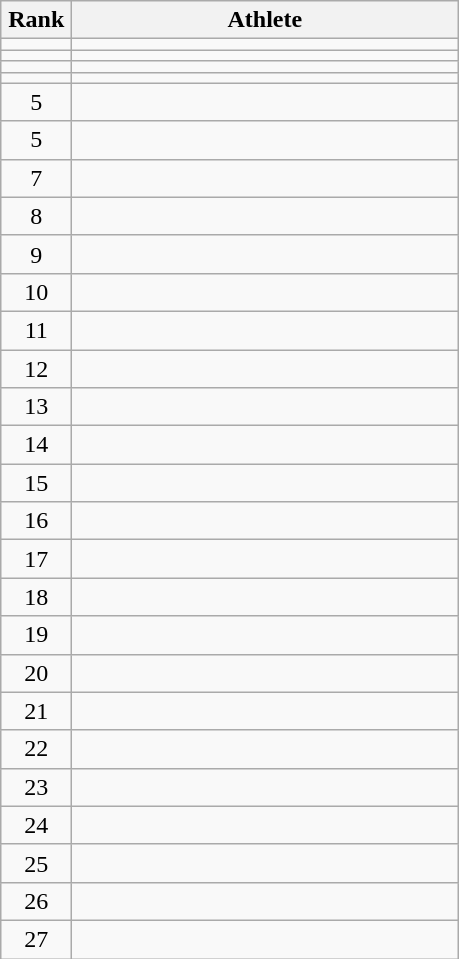<table class="wikitable" style="text-align: center;">
<tr>
<th width=40>Rank</th>
<th width=250>Athlete</th>
</tr>
<tr>
<td></td>
<td align="left"></td>
</tr>
<tr>
<td></td>
<td align="left"></td>
</tr>
<tr>
<td></td>
<td align="left"></td>
</tr>
<tr>
<td></td>
<td align="left"></td>
</tr>
<tr>
<td>5</td>
<td align="left"></td>
</tr>
<tr>
<td>5</td>
<td align="left"></td>
</tr>
<tr>
<td>7</td>
<td align="left"></td>
</tr>
<tr>
<td>8</td>
<td align="left"></td>
</tr>
<tr>
<td>9</td>
<td align="left"></td>
</tr>
<tr>
<td>10</td>
<td align="left"></td>
</tr>
<tr>
<td>11</td>
<td align="left"></td>
</tr>
<tr>
<td>12</td>
<td align="left"></td>
</tr>
<tr>
<td>13</td>
<td align="left"></td>
</tr>
<tr>
<td>14</td>
<td align="left"></td>
</tr>
<tr>
<td>15</td>
<td align="left"></td>
</tr>
<tr>
<td>16</td>
<td align="left"></td>
</tr>
<tr>
<td>17</td>
<td align="left"></td>
</tr>
<tr>
<td>18</td>
<td align="left"></td>
</tr>
<tr>
<td>19</td>
<td align="left"></td>
</tr>
<tr>
<td>20</td>
<td align="left"></td>
</tr>
<tr>
<td>21</td>
<td align="left"></td>
</tr>
<tr>
<td>22</td>
<td align="left"></td>
</tr>
<tr>
<td>23</td>
<td align="left"></td>
</tr>
<tr>
<td>24</td>
<td align="left"></td>
</tr>
<tr>
<td>25</td>
<td align="left"></td>
</tr>
<tr>
<td>26</td>
<td align="left"></td>
</tr>
<tr>
<td>27</td>
<td align="left"></td>
</tr>
</table>
